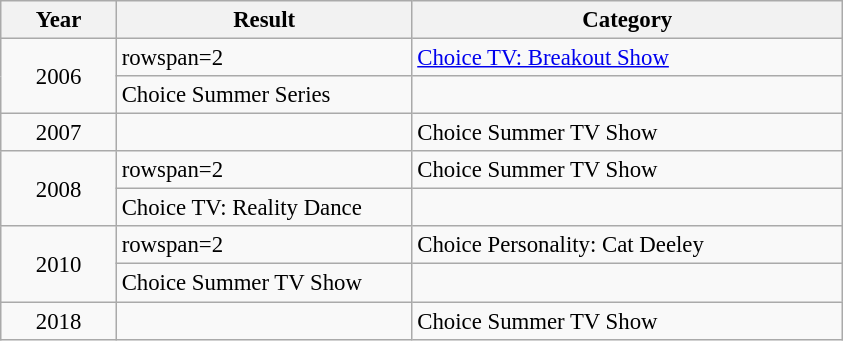<table class="wikitable" style="font-size:95%;">
<tr>
<th style="width:70px;">Year</th>
<th style="width:190px;">Result</th>
<th style="width:280px;">Category</th>
</tr>
<tr>
<td rowspan=2 style="text-align: center">2006</td>
<td>rowspan=2 </td>
<td><a href='#'>Choice TV: Breakout Show</a></td>
</tr>
<tr>
<td>Choice Summer Series</td>
</tr>
<tr>
<td style="text-align: center">2007</td>
<td></td>
<td>Choice Summer TV Show</td>
</tr>
<tr>
<td rowspan=2 style="text-align: center">2008</td>
<td>rowspan=2 </td>
<td>Choice Summer TV Show</td>
</tr>
<tr>
<td>Choice TV: Reality Dance</td>
</tr>
<tr>
<td rowspan=2 style="text-align: center">2010</td>
<td>rowspan=2 </td>
<td>Choice Personality: Cat Deeley</td>
</tr>
<tr>
<td>Choice Summer TV Show</td>
</tr>
<tr>
<td style="text-align: center">2018</td>
<td></td>
<td>Choice Summer TV Show</td>
</tr>
</table>
